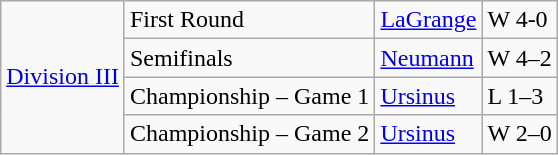<table class="wikitable">
<tr>
<td rowspan=5"><a href='#'>Division III</a></td>
<td>First Round</td>
<td><a href='#'>LaGrange</a></td>
<td>W 4-0</td>
</tr>
<tr>
<td>Semifinals</td>
<td><a href='#'>Neumann</a></td>
<td>W 4–2</td>
</tr>
<tr>
<td>Championship – Game 1</td>
<td><a href='#'>Ursinus</a></td>
<td>L 1–3</td>
</tr>
<tr>
<td>Championship – Game 2</td>
<td><a href='#'>Ursinus</a></td>
<td>W 2–0</td>
</tr>
</table>
